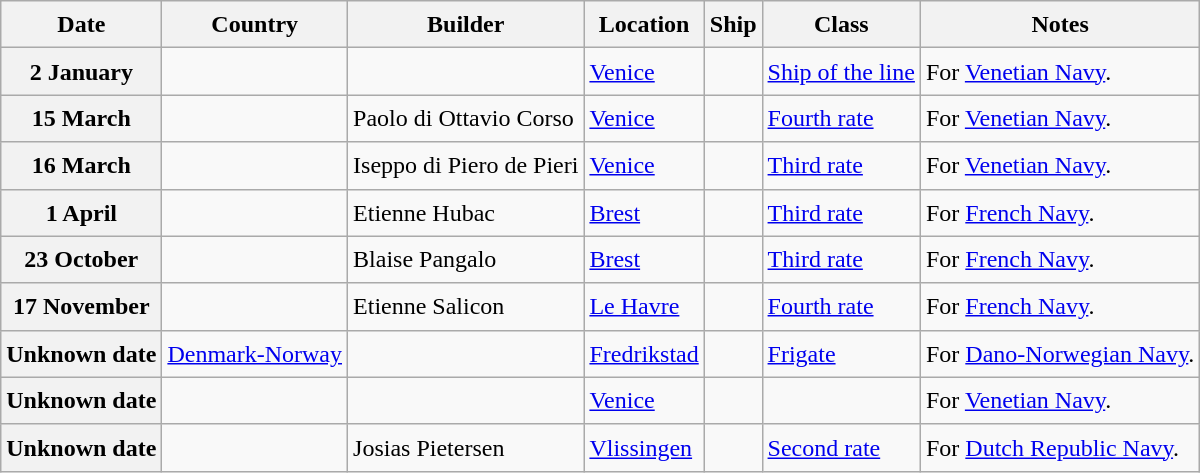<table class="wikitable sortable" style="font-size:1.00em; line-height:1.5em;">
<tr>
<th>Date</th>
<th>Country</th>
<th>Builder</th>
<th>Location</th>
<th>Ship</th>
<th>Class</th>
<th>Notes</th>
</tr>
<tr ---->
<th>2 January</th>
<td></td>
<td></td>
<td><a href='#'>Venice</a></td>
<td><strong></strong></td>
<td><a href='#'>Ship of the line</a></td>
<td>For <a href='#'>Venetian Navy</a>.</td>
</tr>
<tr ---->
<th>15 March</th>
<td></td>
<td>Paolo di Ottavio Corso</td>
<td><a href='#'>Venice</a></td>
<td><strong></strong></td>
<td><a href='#'>Fourth rate</a></td>
<td>For <a href='#'>Venetian Navy</a>.</td>
</tr>
<tr ---->
<th>16 March</th>
<td></td>
<td>Iseppo di Piero de Pieri</td>
<td><a href='#'>Venice</a></td>
<td><strong></strong></td>
<td><a href='#'>Third rate</a></td>
<td>For <a href='#'>Venetian Navy</a>.</td>
</tr>
<tr ---->
<th>1 April</th>
<td></td>
<td>Etienne Hubac</td>
<td><a href='#'>Brest</a></td>
<td><strong></strong></td>
<td><a href='#'>Third rate</a></td>
<td>For <a href='#'>French Navy</a>.</td>
</tr>
<tr ---->
<th>23 October</th>
<td></td>
<td>Blaise Pangalo</td>
<td><a href='#'>Brest</a></td>
<td><strong></strong></td>
<td><a href='#'>Third rate</a></td>
<td>For <a href='#'>French Navy</a>.</td>
</tr>
<tr ---->
<th>17 November</th>
<td></td>
<td>Etienne Salicon</td>
<td><a href='#'>Le Havre</a></td>
<td><strong></strong></td>
<td><a href='#'>Fourth rate</a></td>
<td>For <a href='#'>French Navy</a>.</td>
</tr>
<tr ---->
<th>Unknown date</th>
<td> <a href='#'>Denmark-Norway</a></td>
<td></td>
<td><a href='#'>Fredrikstad</a></td>
<td><strong></strong></td>
<td><a href='#'>Frigate</a></td>
<td>For <a href='#'>Dano-Norwegian Navy</a>.</td>
</tr>
<tr ---->
<th>Unknown date</th>
<td></td>
<td></td>
<td><a href='#'>Venice</a></td>
<td><strong></strong></td>
<td></td>
<td>For <a href='#'>Venetian Navy</a>.</td>
</tr>
<tr ---->
<th>Unknown date</th>
<td></td>
<td>Josias Pietersen</td>
<td><a href='#'>Vlissingen</a></td>
<td><strong></strong></td>
<td><a href='#'>Second rate</a></td>
<td>For <a href='#'>Dutch Republic Navy</a>.</td>
</tr>
</table>
